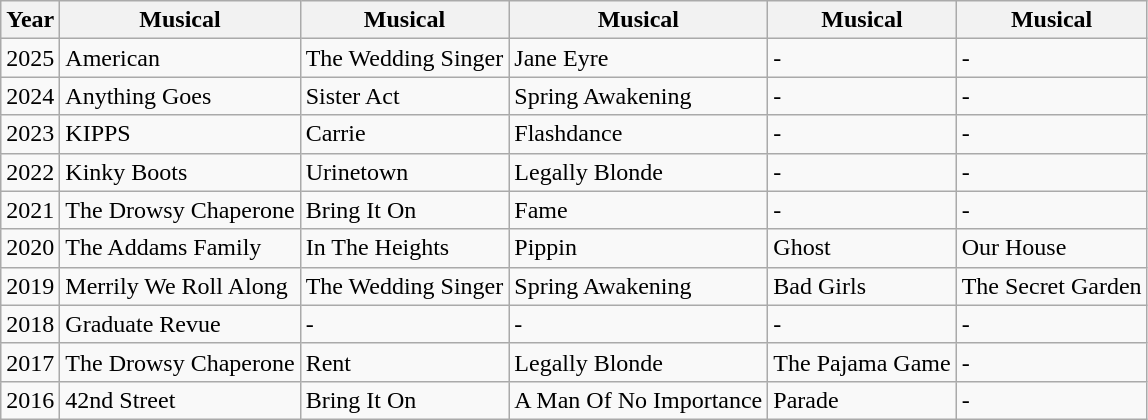<table class="wikitable">
<tr>
<th>Year</th>
<th>Musical</th>
<th>Musical</th>
<th>Musical</th>
<th>Musical</th>
<th>Musical</th>
</tr>
<tr>
<td>2025</td>
<td>American</td>
<td>The Wedding Singer</td>
<td>Jane Eyre</td>
<td>-</td>
<td>-</td>
</tr>
<tr>
<td>2024</td>
<td>Anything Goes</td>
<td>Sister Act</td>
<td>Spring Awakening</td>
<td>-</td>
<td>-</td>
</tr>
<tr>
<td>2023</td>
<td>KIPPS</td>
<td>Carrie</td>
<td>Flashdance</td>
<td>-</td>
<td>-</td>
</tr>
<tr>
<td>2022</td>
<td>Kinky Boots</td>
<td>Urinetown</td>
<td>Legally Blonde</td>
<td>-</td>
<td>-</td>
</tr>
<tr>
<td>2021</td>
<td>The Drowsy Chaperone</td>
<td>Bring It On</td>
<td>Fame</td>
<td>-</td>
<td>-</td>
</tr>
<tr>
<td>2020</td>
<td>The Addams Family</td>
<td>In The Heights</td>
<td>Pippin</td>
<td>Ghost</td>
<td>Our House</td>
</tr>
<tr>
<td>2019</td>
<td>Merrily We Roll Along</td>
<td>The Wedding Singer</td>
<td>Spring Awakening</td>
<td>Bad Girls</td>
<td>The Secret Garden</td>
</tr>
<tr>
<td>2018</td>
<td>Graduate Revue</td>
<td>-</td>
<td>-</td>
<td>-</td>
<td>-</td>
</tr>
<tr>
<td>2017</td>
<td>The Drowsy Chaperone</td>
<td>Rent</td>
<td>Legally Blonde</td>
<td>The Pajama Game</td>
<td>-</td>
</tr>
<tr>
<td>2016</td>
<td>42nd Street</td>
<td>Bring It On</td>
<td>A Man Of No Importance</td>
<td>Parade</td>
<td>-</td>
</tr>
</table>
